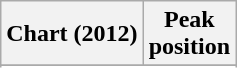<table class="wikitable sortable">
<tr>
<th>Chart (2012)</th>
<th>Peak<br>position</th>
</tr>
<tr>
</tr>
<tr>
</tr>
<tr>
</tr>
</table>
